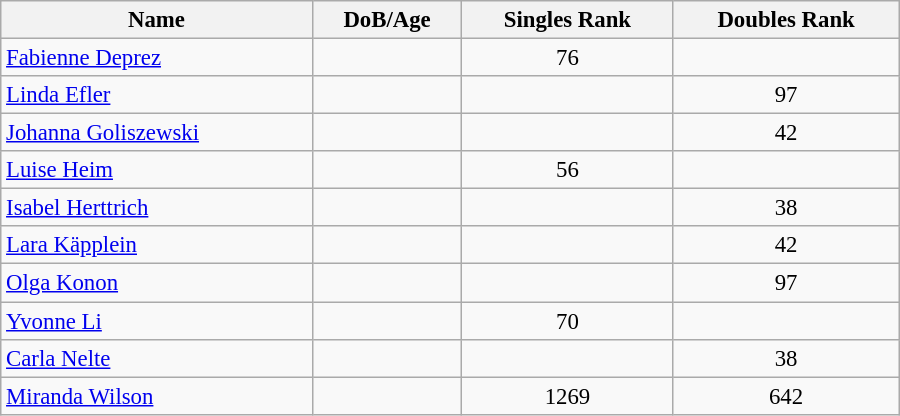<table class="wikitable"  style="width:600px; font-size:95%;">
<tr>
<th align="left">Name</th>
<th align="left">DoB/Age</th>
<th align="left">Singles Rank</th>
<th align="left">Doubles Rank</th>
</tr>
<tr>
<td><a href='#'>Fabienne Deprez</a></td>
<td></td>
<td align="center">76</td>
<td align="center"></td>
</tr>
<tr>
<td><a href='#'>Linda Efler</a></td>
<td></td>
<td align="center"></td>
<td align="center">97</td>
</tr>
<tr>
<td><a href='#'>Johanna Goliszewski</a></td>
<td></td>
<td align="center"></td>
<td align="center">42</td>
</tr>
<tr>
<td><a href='#'>Luise Heim</a></td>
<td></td>
<td align="center">56</td>
<td align="center"></td>
</tr>
<tr>
<td><a href='#'>Isabel Herttrich</a></td>
<td></td>
<td align="center"></td>
<td align="center">38</td>
</tr>
<tr>
<td><a href='#'>Lara Käpplein</a></td>
<td></td>
<td align="center"></td>
<td align="center">42</td>
</tr>
<tr>
<td><a href='#'>Olga Konon</a></td>
<td></td>
<td align="center"></td>
<td align="center">97</td>
</tr>
<tr>
<td><a href='#'>Yvonne Li</a></td>
<td></td>
<td align="center">70</td>
<td align="center"></td>
</tr>
<tr>
<td><a href='#'>Carla Nelte</a></td>
<td></td>
<td align="center"></td>
<td align="center">38</td>
</tr>
<tr>
<td><a href='#'>Miranda Wilson</a></td>
<td></td>
<td align="center">1269</td>
<td align="center">642</td>
</tr>
</table>
